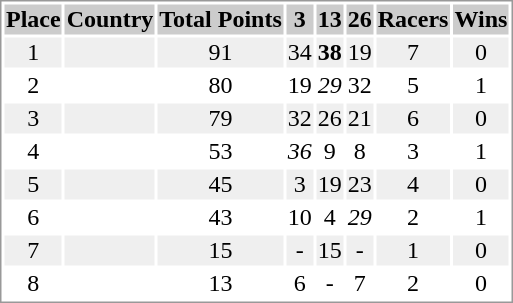<table border="0" style="border: 1px solid #999; background-color:#FFFFFF; text-align:center">
<tr align="center" bgcolor="#CCCCCC">
<th>Place</th>
<th>Country</th>
<th>Total Points</th>
<th>3</th>
<th>13</th>
<th>26</th>
<th>Racers</th>
<th>Wins</th>
</tr>
<tr bgcolor="#EFEFEF">
<td>1</td>
<td align="left"></td>
<td>91</td>
<td>34</td>
<td><strong>38</strong></td>
<td>19</td>
<td>7</td>
<td>0</td>
</tr>
<tr>
<td>2</td>
<td align="left"></td>
<td>80</td>
<td>19</td>
<td><em>29</em></td>
<td>32</td>
<td>5</td>
<td>1</td>
</tr>
<tr bgcolor="#EFEFEF">
<td>3</td>
<td align="left"></td>
<td>79</td>
<td>32</td>
<td>26</td>
<td>21</td>
<td>6</td>
<td>0</td>
</tr>
<tr>
<td>4</td>
<td align="left"></td>
<td>53</td>
<td><em>36</em></td>
<td>9</td>
<td>8</td>
<td>3</td>
<td>1</td>
</tr>
<tr bgcolor="#EFEFEF">
<td>5</td>
<td align="left"></td>
<td>45</td>
<td>3</td>
<td>19</td>
<td>23</td>
<td>4</td>
<td>0</td>
</tr>
<tr>
<td>6</td>
<td align="left"></td>
<td>43</td>
<td>10</td>
<td>4</td>
<td><em>29</em></td>
<td>2</td>
<td>1</td>
</tr>
<tr bgcolor="#EFEFEF">
<td>7</td>
<td align="left"></td>
<td>15</td>
<td>-</td>
<td>15</td>
<td>-</td>
<td>1</td>
<td>0</td>
</tr>
<tr>
<td>8</td>
<td align="left"></td>
<td>13</td>
<td>6</td>
<td>-</td>
<td>7</td>
<td>2</td>
<td>0</td>
</tr>
</table>
